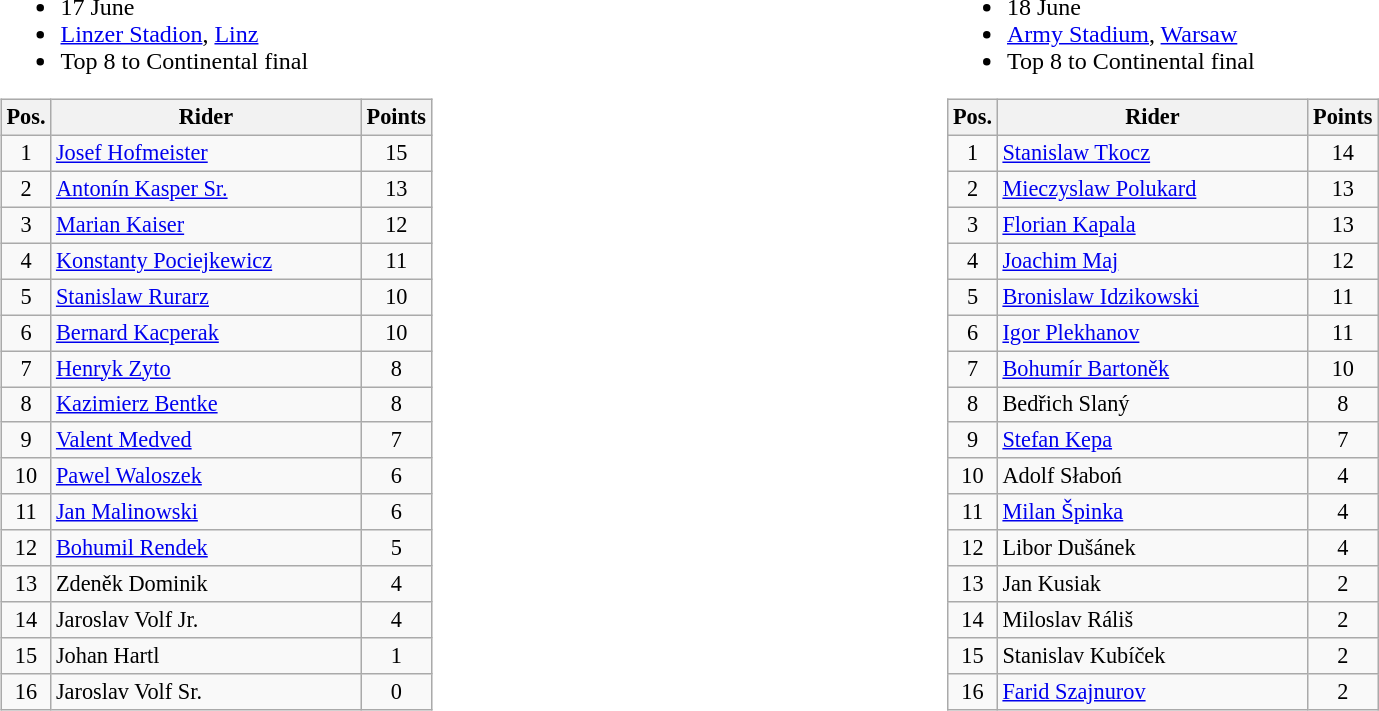<table width=100%>
<tr>
<td width=50% valign=top><br><ul><li>17 June</li><li> <a href='#'>Linzer Stadion</a>, <a href='#'>Linz</a></li><li>Top 8 to Continental final</li></ul><table class=wikitable style="font-size:93%;">
<tr>
<th width=25px>Pos.</th>
<th width=200px>Rider</th>
<th width=40px>Points</th>
</tr>
<tr align=center >
<td>1</td>
<td align=left><a href='#'>Josef Hofmeister</a></td>
<td>15</td>
</tr>
<tr align=center >
<td>2</td>
<td align=left><a href='#'>Antonín Kasper Sr.</a></td>
<td>13</td>
</tr>
<tr align=center >
<td>3</td>
<td align=left><a href='#'>Marian Kaiser</a></td>
<td>12</td>
</tr>
<tr align=center >
<td>4</td>
<td align=left><a href='#'>Konstanty Pociejkewicz</a></td>
<td>11</td>
</tr>
<tr align=center >
<td>5</td>
<td align=left><a href='#'>Stanislaw Rurarz</a></td>
<td>10</td>
</tr>
<tr align=center >
<td>6</td>
<td align=left><a href='#'>Bernard Kacperak</a></td>
<td>10</td>
</tr>
<tr align=center >
<td>7</td>
<td align=left><a href='#'>Henryk Zyto</a></td>
<td>8</td>
</tr>
<tr align=center >
<td>8</td>
<td align=left><a href='#'>Kazimierz Bentke</a></td>
<td>8</td>
</tr>
<tr align=center>
<td>9</td>
<td align=left><a href='#'>Valent Medved</a></td>
<td>7</td>
</tr>
<tr align=center>
<td>10</td>
<td align=left><a href='#'>Pawel Waloszek</a></td>
<td>6</td>
</tr>
<tr align=center>
<td>11</td>
<td align=left><a href='#'>Jan Malinowski</a></td>
<td>6</td>
</tr>
<tr align=center>
<td>12</td>
<td align=left><a href='#'>Bohumil Rendek</a></td>
<td>5</td>
</tr>
<tr align=center>
<td>13</td>
<td align=left>Zdeněk Dominik</td>
<td>4</td>
</tr>
<tr align=center>
<td>14</td>
<td align=left>Jaroslav Volf Jr.</td>
<td>4</td>
</tr>
<tr align=center>
<td>15</td>
<td align=left>Johan Hartl</td>
<td>1</td>
</tr>
<tr align=center>
<td>16</td>
<td align=left>Jaroslav Volf Sr.</td>
<td>0</td>
</tr>
</table>
</td>
<td width=50% valign=top><br><ul><li>18 June</li><li> <a href='#'>Army Stadium</a>, <a href='#'>Warsaw</a></li><li>Top 8 to Continental final</li></ul><table class=wikitable style="font-size:93%;">
<tr>
<th width=25px>Pos.</th>
<th width=200px>Rider</th>
<th width=40px>Points</th>
</tr>
<tr align=center >
<td>1</td>
<td align=left><a href='#'>Stanislaw Tkocz</a></td>
<td>14</td>
</tr>
<tr align=center >
<td>2</td>
<td align=left><a href='#'>Mieczyslaw Polukard</a></td>
<td>13</td>
</tr>
<tr align=center >
<td>3</td>
<td align=left><a href='#'>Florian Kapala</a></td>
<td>13</td>
</tr>
<tr align=center >
<td>4</td>
<td align=left><a href='#'>Joachim Maj</a></td>
<td>12</td>
</tr>
<tr align=center >
<td>5</td>
<td align=left><a href='#'>Bronislaw Idzikowski</a></td>
<td>11</td>
</tr>
<tr align=center >
<td>6</td>
<td align=left><a href='#'>Igor Plekhanov</a></td>
<td>11</td>
</tr>
<tr align=center >
<td>7</td>
<td align=left><a href='#'>Bohumír Bartoněk</a></td>
<td>10</td>
</tr>
<tr align=center >
<td>8</td>
<td align=left>Bedřich Slaný</td>
<td>8</td>
</tr>
<tr align=center>
<td>9</td>
<td align=left><a href='#'>Stefan Kepa</a></td>
<td>7</td>
</tr>
<tr align=center>
<td>10</td>
<td align=left>Adolf Słaboń</td>
<td>4</td>
</tr>
<tr align=center>
<td>11</td>
<td align=left><a href='#'>Milan Špinka</a></td>
<td>4</td>
</tr>
<tr align=center>
<td>12</td>
<td align=left>Libor Dušánek</td>
<td>4</td>
</tr>
<tr align=center>
<td>13</td>
<td align=left>Jan Kusiak</td>
<td>2</td>
</tr>
<tr align=center>
<td>14</td>
<td align=left>Miloslav Ráliš</td>
<td>2</td>
</tr>
<tr align=center>
<td>15</td>
<td align=left>Stanislav Kubíček</td>
<td>2</td>
</tr>
<tr align=center>
<td>16</td>
<td align=left><a href='#'>Farid Szajnurov</a></td>
<td>2</td>
</tr>
</table>
</td>
</tr>
</table>
